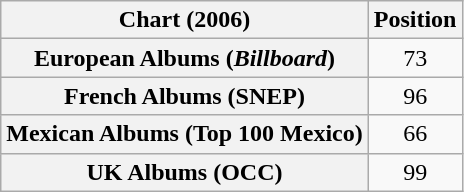<table class="wikitable sortable plainrowheaders" style="text-align:center">
<tr>
<th scope="col">Chart (2006)</th>
<th scope="col">Position</th>
</tr>
<tr>
<th scope="row">European Albums (<em>Billboard</em>)</th>
<td>73</td>
</tr>
<tr>
<th scope="row">French Albums (SNEP)</th>
<td>96</td>
</tr>
<tr>
<th scope="row">Mexican Albums (Top 100 Mexico)</th>
<td>66</td>
</tr>
<tr>
<th scope="row">UK Albums (OCC)</th>
<td>99</td>
</tr>
</table>
